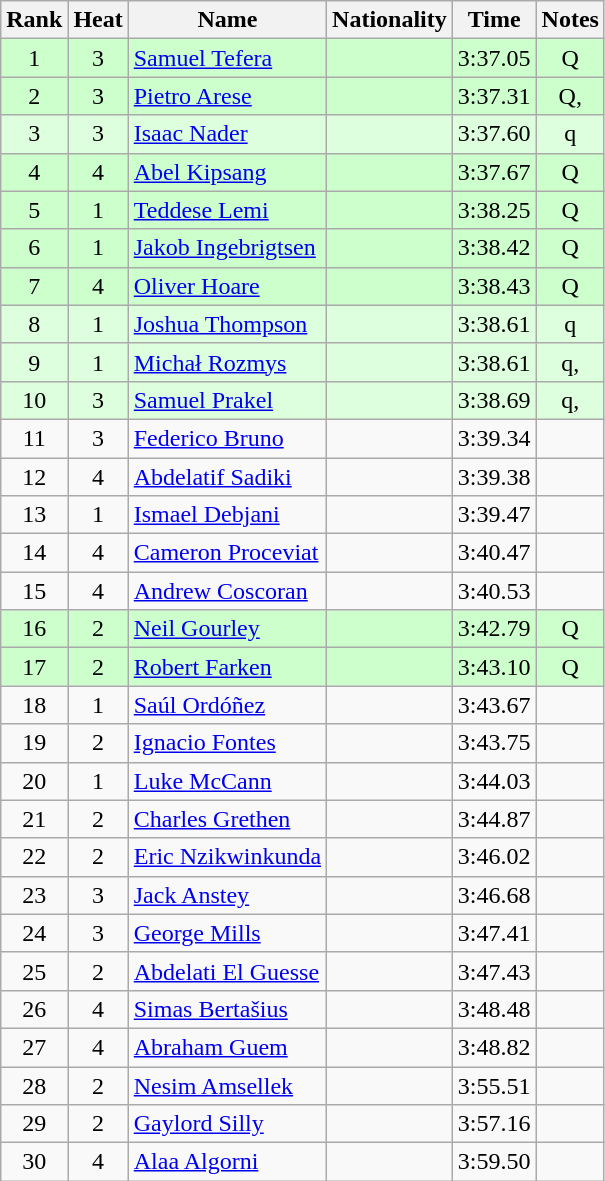<table class="wikitable sortable" style="text-align:center">
<tr>
<th>Rank</th>
<th>Heat</th>
<th>Name</th>
<th>Nationality</th>
<th>Time</th>
<th>Notes</th>
</tr>
<tr bgcolor=ccffcc>
<td>1</td>
<td>3</td>
<td align=left><a href='#'>Samuel Tefera</a></td>
<td align=left></td>
<td>3:37.05</td>
<td>Q</td>
</tr>
<tr bgcolor=ccffcc>
<td>2</td>
<td>3</td>
<td align=left><a href='#'>Pietro Arese</a></td>
<td align=left></td>
<td>3:37.31</td>
<td>Q, </td>
</tr>
<tr bgcolor=ddffdd>
<td>3</td>
<td>3</td>
<td align=left><a href='#'>Isaac Nader</a></td>
<td align=left></td>
<td>3:37.60</td>
<td>q</td>
</tr>
<tr bgcolor=ccffcc>
<td>4</td>
<td>4</td>
<td align=left><a href='#'>Abel Kipsang</a></td>
<td align=left></td>
<td>3:37.67</td>
<td>Q</td>
</tr>
<tr bgcolor=ccffcc>
<td>5</td>
<td>1</td>
<td align=left><a href='#'>Teddese Lemi</a></td>
<td align=left></td>
<td>3:38.25</td>
<td>Q</td>
</tr>
<tr bgcolor=ccffcc>
<td>6</td>
<td>1</td>
<td align=left><a href='#'>Jakob Ingebrigtsen</a></td>
<td align=left></td>
<td>3:38.42</td>
<td>Q</td>
</tr>
<tr bgcolor=ccffcc>
<td>7</td>
<td>4</td>
<td align=left><a href='#'>Oliver Hoare</a></td>
<td align=left></td>
<td>3:38.43</td>
<td>Q</td>
</tr>
<tr bgcolor=ddffdd>
<td>8</td>
<td>1</td>
<td align=left><a href='#'>Joshua Thompson</a></td>
<td align=left></td>
<td>3:38.61</td>
<td>q</td>
</tr>
<tr bgcolor=ddffdd>
<td>9</td>
<td>1</td>
<td align=left><a href='#'>Michał Rozmys</a></td>
<td align=left></td>
<td>3:38.61</td>
<td>q, </td>
</tr>
<tr bgcolor=ddffdd>
<td>10</td>
<td>3</td>
<td align=left><a href='#'>Samuel Prakel</a></td>
<td align=left></td>
<td>3:38.69</td>
<td>q, </td>
</tr>
<tr>
<td>11</td>
<td>3</td>
<td align=left><a href='#'>Federico Bruno</a></td>
<td align=left></td>
<td>3:39.34</td>
<td></td>
</tr>
<tr>
<td>12</td>
<td>4</td>
<td align=left><a href='#'>Abdelatif Sadiki</a></td>
<td align=left></td>
<td>3:39.38</td>
<td></td>
</tr>
<tr>
<td>13</td>
<td>1</td>
<td align=left><a href='#'>Ismael Debjani</a></td>
<td align=left></td>
<td>3:39.47</td>
<td></td>
</tr>
<tr>
<td>14</td>
<td>4</td>
<td align=left><a href='#'>Cameron Proceviat</a></td>
<td align=left></td>
<td>3:40.47</td>
<td></td>
</tr>
<tr>
<td>15</td>
<td>4</td>
<td align=left><a href='#'>Andrew Coscoran</a></td>
<td align=left></td>
<td>3:40.53</td>
<td></td>
</tr>
<tr bgcolor=ccffcc>
<td>16</td>
<td>2</td>
<td align=left><a href='#'>Neil Gourley</a></td>
<td align=left></td>
<td>3:42.79</td>
<td>Q</td>
</tr>
<tr bgcolor=ccffcc>
<td>17</td>
<td>2</td>
<td align=left><a href='#'>Robert Farken</a></td>
<td align=left></td>
<td>3:43.10</td>
<td>Q</td>
</tr>
<tr>
<td>18</td>
<td>1</td>
<td align=left><a href='#'>Saúl Ordóñez</a></td>
<td align=left></td>
<td>3:43.67</td>
<td></td>
</tr>
<tr>
<td>19</td>
<td>2</td>
<td align=left><a href='#'>Ignacio Fontes</a></td>
<td align=left></td>
<td>3:43.75</td>
<td></td>
</tr>
<tr>
<td>20</td>
<td>1</td>
<td align=left><a href='#'>Luke McCann</a></td>
<td align=left></td>
<td>3:44.03</td>
<td></td>
</tr>
<tr>
<td>21</td>
<td>2</td>
<td align=left><a href='#'>Charles Grethen</a></td>
<td align=left></td>
<td>3:44.87</td>
<td></td>
</tr>
<tr>
<td>22</td>
<td>2</td>
<td align=left><a href='#'>Eric Nzikwinkunda</a></td>
<td align=left></td>
<td>3:46.02</td>
<td></td>
</tr>
<tr>
<td>23</td>
<td>3</td>
<td align=left><a href='#'>Jack Anstey</a></td>
<td align=left></td>
<td>3:46.68</td>
<td></td>
</tr>
<tr>
<td>24</td>
<td>3</td>
<td align=left><a href='#'>George Mills</a></td>
<td align=left></td>
<td>3:47.41</td>
<td></td>
</tr>
<tr>
<td>25</td>
<td>2</td>
<td align=left><a href='#'>Abdelati El Guesse</a></td>
<td align=left></td>
<td>3:47.43</td>
<td></td>
</tr>
<tr>
<td>26</td>
<td>4</td>
<td align=left><a href='#'>Simas Bertašius</a></td>
<td align=left></td>
<td>3:48.48</td>
<td></td>
</tr>
<tr>
<td>27</td>
<td>4</td>
<td align=left><a href='#'>Abraham Guem</a></td>
<td align=left></td>
<td>3:48.82</td>
<td></td>
</tr>
<tr>
<td>28</td>
<td>2</td>
<td align=left><a href='#'>Nesim Amsellek</a></td>
<td align=left></td>
<td>3:55.51</td>
<td></td>
</tr>
<tr>
<td>29</td>
<td>2</td>
<td align=left><a href='#'>Gaylord Silly</a></td>
<td align=left></td>
<td>3:57.16</td>
<td></td>
</tr>
<tr>
<td>30</td>
<td>4</td>
<td align=left><a href='#'>Alaa Algorni</a></td>
<td align=left></td>
<td>3:59.50</td>
<td></td>
</tr>
</table>
